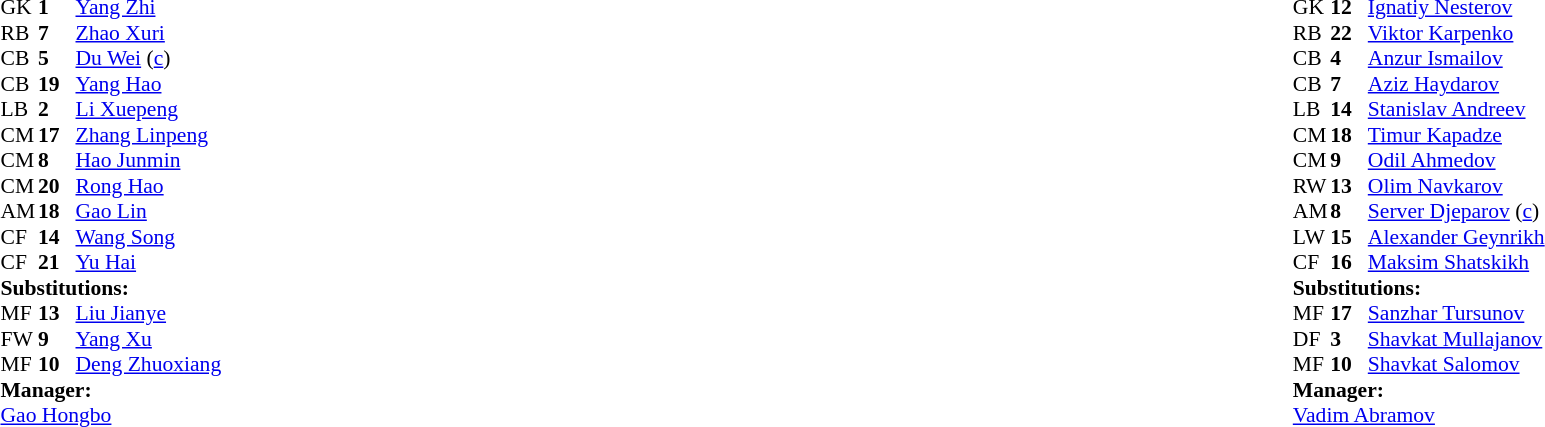<table style="width:100%;">
<tr>
<td style="vertical-align:top; width:50%;"><br><table style="font-size: 90%" cellspacing="0" cellpadding="0">
<tr>
<th width="25"></th>
<th width="25"></th>
</tr>
<tr>
<td>GK</td>
<td><strong>1</strong></td>
<td><a href='#'>Yang Zhi</a></td>
</tr>
<tr>
<td>RB</td>
<td><strong>7</strong></td>
<td><a href='#'>Zhao Xuri</a></td>
<td></td>
<td></td>
</tr>
<tr>
<td>CB</td>
<td><strong>5</strong></td>
<td><a href='#'>Du Wei</a> (<a href='#'>c</a>)</td>
</tr>
<tr>
<td>CB</td>
<td><strong>19</strong></td>
<td><a href='#'>Yang Hao</a></td>
<td></td>
<td></td>
</tr>
<tr>
<td>LB</td>
<td><strong>2</strong></td>
<td><a href='#'>Li Xuepeng</a></td>
</tr>
<tr>
<td>CM</td>
<td><strong>17</strong></td>
<td><a href='#'>Zhang Linpeng</a></td>
<td></td>
</tr>
<tr>
<td>CM</td>
<td><strong>8</strong></td>
<td><a href='#'>Hao Junmin</a></td>
<td></td>
</tr>
<tr>
<td>CM</td>
<td><strong>20</strong></td>
<td><a href='#'>Rong Hao</a></td>
</tr>
<tr>
<td>AM</td>
<td><strong>18</strong></td>
<td><a href='#'>Gao Lin</a></td>
</tr>
<tr>
<td>CF</td>
<td><strong>14</strong></td>
<td><a href='#'>Wang Song</a></td>
</tr>
<tr>
<td>CF</td>
<td><strong>21</strong></td>
<td><a href='#'>Yu Hai</a></td>
<td></td>
<td></td>
</tr>
<tr>
<td colspan=3><strong>Substitutions:</strong></td>
</tr>
<tr>
<td>MF</td>
<td><strong>13</strong></td>
<td><a href='#'>Liu Jianye</a></td>
<td></td>
<td></td>
</tr>
<tr>
<td>FW</td>
<td><strong>9</strong></td>
<td><a href='#'>Yang Xu</a></td>
<td></td>
<td></td>
</tr>
<tr>
<td>MF</td>
<td><strong>10</strong></td>
<td><a href='#'>Deng Zhuoxiang</a></td>
<td></td>
<td></td>
</tr>
<tr>
<td colspan=3><strong>Manager:</strong></td>
</tr>
<tr>
<td colspan=3><a href='#'>Gao Hongbo</a></td>
</tr>
</table>
</td>
<td valign="top"></td>
<td style="vertical-align:top; width:50%;"><br><table cellspacing="0" cellpadding="0" style="font-size:90%; margin:auto;">
<tr>
<th width=25></th>
<th width=25></th>
</tr>
<tr>
<td>GK</td>
<td><strong>12</strong></td>
<td><a href='#'>Ignatiy Nesterov</a></td>
</tr>
<tr>
<td>RB</td>
<td><strong>22</strong></td>
<td><a href='#'>Viktor Karpenko</a></td>
<td></td>
<td></td>
</tr>
<tr>
<td>CB</td>
<td><strong>4</strong></td>
<td><a href='#'>Anzur Ismailov</a></td>
<td></td>
</tr>
<tr>
<td>CB</td>
<td><strong>7</strong></td>
<td><a href='#'>Aziz Haydarov</a></td>
<td></td>
</tr>
<tr>
<td>LB</td>
<td><strong>14</strong></td>
<td><a href='#'>Stanislav Andreev</a></td>
</tr>
<tr>
<td>CM</td>
<td><strong>18</strong></td>
<td><a href='#'>Timur Kapadze</a></td>
<td></td>
</tr>
<tr>
<td>CM</td>
<td><strong>9</strong></td>
<td><a href='#'>Odil Ahmedov</a></td>
</tr>
<tr>
<td>RW</td>
<td><strong>13</strong></td>
<td><a href='#'>Olim Navkarov</a></td>
<td></td>
<td></td>
</tr>
<tr>
<td>AM</td>
<td><strong>8</strong></td>
<td><a href='#'>Server Djeparov</a> (<a href='#'>c</a>)</td>
<td></td>
<td></td>
</tr>
<tr>
<td>LW</td>
<td><strong>15</strong></td>
<td><a href='#'>Alexander Geynrikh</a></td>
</tr>
<tr>
<td>CF</td>
<td><strong>16</strong></td>
<td><a href='#'>Maksim Shatskikh</a></td>
</tr>
<tr>
<td colspan=3><strong>Substitutions:</strong></td>
</tr>
<tr>
<td>MF</td>
<td><strong>17</strong></td>
<td><a href='#'>Sanzhar Tursunov</a></td>
<td></td>
<td></td>
</tr>
<tr>
<td>DF</td>
<td><strong>3</strong></td>
<td><a href='#'>Shavkat Mullajanov</a></td>
<td></td>
<td></td>
</tr>
<tr>
<td>MF</td>
<td><strong>10</strong></td>
<td><a href='#'>Shavkat Salomov</a></td>
<td></td>
<td></td>
</tr>
<tr>
<td colspan=3><strong>Manager:</strong></td>
</tr>
<tr>
<td colspan=3><a href='#'>Vadim Abramov</a></td>
</tr>
</table>
</td>
</tr>
</table>
